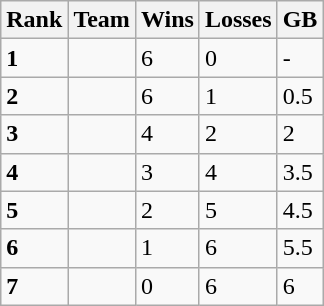<table class="wikitable">
<tr>
<th>Rank</th>
<th>Team</th>
<th>Wins</th>
<th>Losses</th>
<th>GB</th>
</tr>
<tr>
<td><strong>1</strong></td>
<td></td>
<td>6</td>
<td>0</td>
<td>-</td>
</tr>
<tr>
<td><strong>2</strong></td>
<td></td>
<td>6</td>
<td>1</td>
<td>0.5</td>
</tr>
<tr>
<td><strong>3</strong></td>
<td></td>
<td>4</td>
<td>2</td>
<td>2</td>
</tr>
<tr>
<td><strong>4</strong></td>
<td></td>
<td>3</td>
<td>4</td>
<td>3.5</td>
</tr>
<tr>
<td><strong>5</strong></td>
<td></td>
<td>2</td>
<td>5</td>
<td>4.5</td>
</tr>
<tr>
<td><strong>6</strong></td>
<td></td>
<td>1</td>
<td>6</td>
<td>5.5</td>
</tr>
<tr>
<td><strong>7</strong></td>
<td></td>
<td>0</td>
<td>6</td>
<td>6</td>
</tr>
</table>
